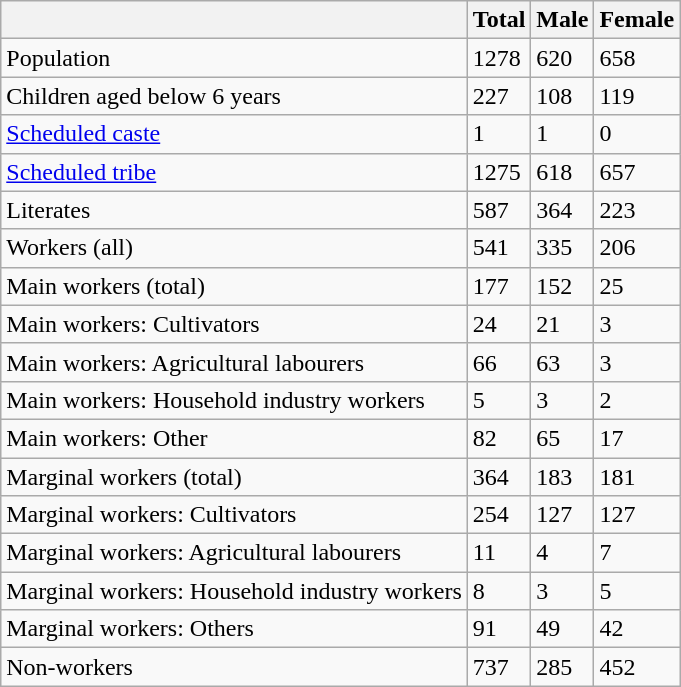<table class="wikitable sortable">
<tr>
<th></th>
<th>Total</th>
<th>Male</th>
<th>Female</th>
</tr>
<tr>
<td>Population</td>
<td>1278</td>
<td>620</td>
<td>658</td>
</tr>
<tr>
<td>Children aged below 6 years</td>
<td>227</td>
<td>108</td>
<td>119</td>
</tr>
<tr>
<td><a href='#'>Scheduled caste</a></td>
<td>1</td>
<td>1</td>
<td>0</td>
</tr>
<tr>
<td><a href='#'>Scheduled tribe</a></td>
<td>1275</td>
<td>618</td>
<td>657</td>
</tr>
<tr>
<td>Literates</td>
<td>587</td>
<td>364</td>
<td>223</td>
</tr>
<tr>
<td>Workers (all)</td>
<td>541</td>
<td>335</td>
<td>206</td>
</tr>
<tr>
<td>Main workers (total)</td>
<td>177</td>
<td>152</td>
<td>25</td>
</tr>
<tr>
<td>Main workers: Cultivators</td>
<td>24</td>
<td>21</td>
<td>3</td>
</tr>
<tr>
<td>Main workers: Agricultural labourers</td>
<td>66</td>
<td>63</td>
<td>3</td>
</tr>
<tr>
<td>Main workers: Household industry workers</td>
<td>5</td>
<td>3</td>
<td>2</td>
</tr>
<tr>
<td>Main workers: Other</td>
<td>82</td>
<td>65</td>
<td>17</td>
</tr>
<tr>
<td>Marginal workers (total)</td>
<td>364</td>
<td>183</td>
<td>181</td>
</tr>
<tr>
<td>Marginal workers: Cultivators</td>
<td>254</td>
<td>127</td>
<td>127</td>
</tr>
<tr>
<td>Marginal workers: Agricultural labourers</td>
<td>11</td>
<td>4</td>
<td>7</td>
</tr>
<tr>
<td>Marginal workers: Household industry workers</td>
<td>8</td>
<td>3</td>
<td>5</td>
</tr>
<tr>
<td>Marginal workers: Others</td>
<td>91</td>
<td>49</td>
<td>42</td>
</tr>
<tr>
<td>Non-workers</td>
<td>737</td>
<td>285</td>
<td>452</td>
</tr>
</table>
